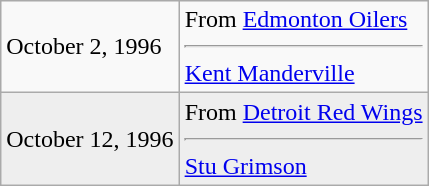<table class="wikitable">
<tr>
<td>October 2, 1996</td>
<td valign="top">From <a href='#'>Edmonton Oilers</a><hr><a href='#'>Kent Manderville</a></td>
</tr>
<tr style="background:#eee;">
<td>October 12, 1996</td>
<td valign="top">From <a href='#'>Detroit Red Wings</a><hr><a href='#'>Stu Grimson</a></td>
</tr>
</table>
